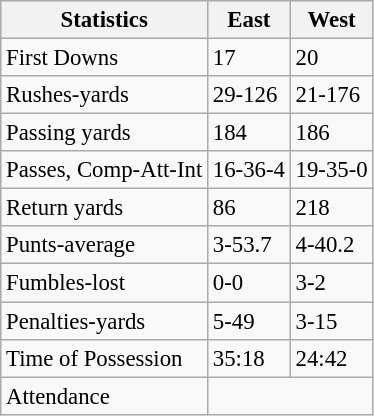<table class="wikitable" style="font-size: 95%;">
<tr>
<th>Statistics</th>
<th>East</th>
<th>West</th>
</tr>
<tr>
<td>First Downs</td>
<td>17</td>
<td>20</td>
</tr>
<tr>
<td>Rushes-yards</td>
<td>29-126</td>
<td>21-176</td>
</tr>
<tr>
<td>Passing yards</td>
<td>184</td>
<td>186</td>
</tr>
<tr>
<td>Passes, Comp-Att-Int</td>
<td>16-36-4</td>
<td>19-35-0</td>
</tr>
<tr>
<td>Return yards</td>
<td>86</td>
<td>218</td>
</tr>
<tr>
<td>Punts-average</td>
<td>3-53.7</td>
<td>4-40.2</td>
</tr>
<tr>
<td>Fumbles-lost</td>
<td>0-0</td>
<td>3-2</td>
</tr>
<tr>
<td>Penalties-yards</td>
<td>5-49</td>
<td>3-15</td>
</tr>
<tr>
<td>Time of Possession</td>
<td>35:18</td>
<td>24:42</td>
</tr>
<tr>
<td>Attendance</td>
<td colspan=2></td>
</tr>
</table>
